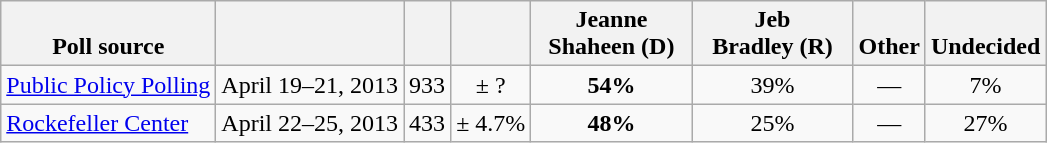<table class="wikitable" style="text-align:center">
<tr valign= bottom>
<th>Poll source</th>
<th></th>
<th></th>
<th></th>
<th style="width:100px;">Jeanne<br>Shaheen (D)</th>
<th style="width:100px;">Jeb<br>Bradley (R)</th>
<th>Other</th>
<th>Undecided</th>
</tr>
<tr>
<td align=left><a href='#'>Public Policy Polling</a></td>
<td>April 19–21, 2013</td>
<td>933</td>
<td>± ?</td>
<td><strong>54%</strong></td>
<td>39%</td>
<td>—</td>
<td>7%</td>
</tr>
<tr>
<td align=left><a href='#'>Rockefeller Center</a></td>
<td>April 22–25, 2013</td>
<td>433</td>
<td>± 4.7%</td>
<td><strong>48%</strong></td>
<td>25%</td>
<td>—</td>
<td>27%</td>
</tr>
</table>
